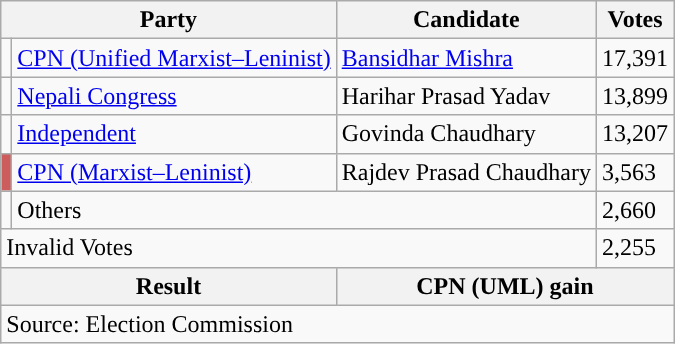<table class="wikitable">
<tr>
<th colspan="2">Party</th>
<th>Candidate</th>
<th>Votes</th>
</tr>
<tr>
<td style="background-color:"></td>
<td><a href='#'>CPN (Unified Marxist–Leninist)</a></td>
<td><a href='#'>Bansidhar Mishra</a></td>
<td>17,391</td>
</tr>
<tr>
<td style="background-color:"></td>
<td><a href='#'>Nepali Congress</a></td>
<td>Harihar Prasad Yadav</td>
<td>13,899</td>
</tr>
<tr>
<td style="background-color:"></td>
<td><a href='#'>Independent</a></td>
<td>Govinda Chaudhary</td>
<td>13,207</td>
</tr>
<tr>
<td style="background-color:indianred"></td>
<td><a href='#'>CPN (Marxist–Leninist)</a></td>
<td>Rajdev Prasad Chaudhary</td>
<td>3,563</td>
</tr>
<tr>
<td></td>
<td colspan="2">Others</td>
<td>2,660</td>
</tr>
<tr>
<td colspan="3">Invalid Votes</td>
<td>2,255</td>
</tr>
<tr>
<th colspan="2">Result</th>
<th colspan="2">CPN (UML) gain</th>
</tr>
<tr>
<td colspan="4">Source: Election Commission</td>
</tr>
</table>
